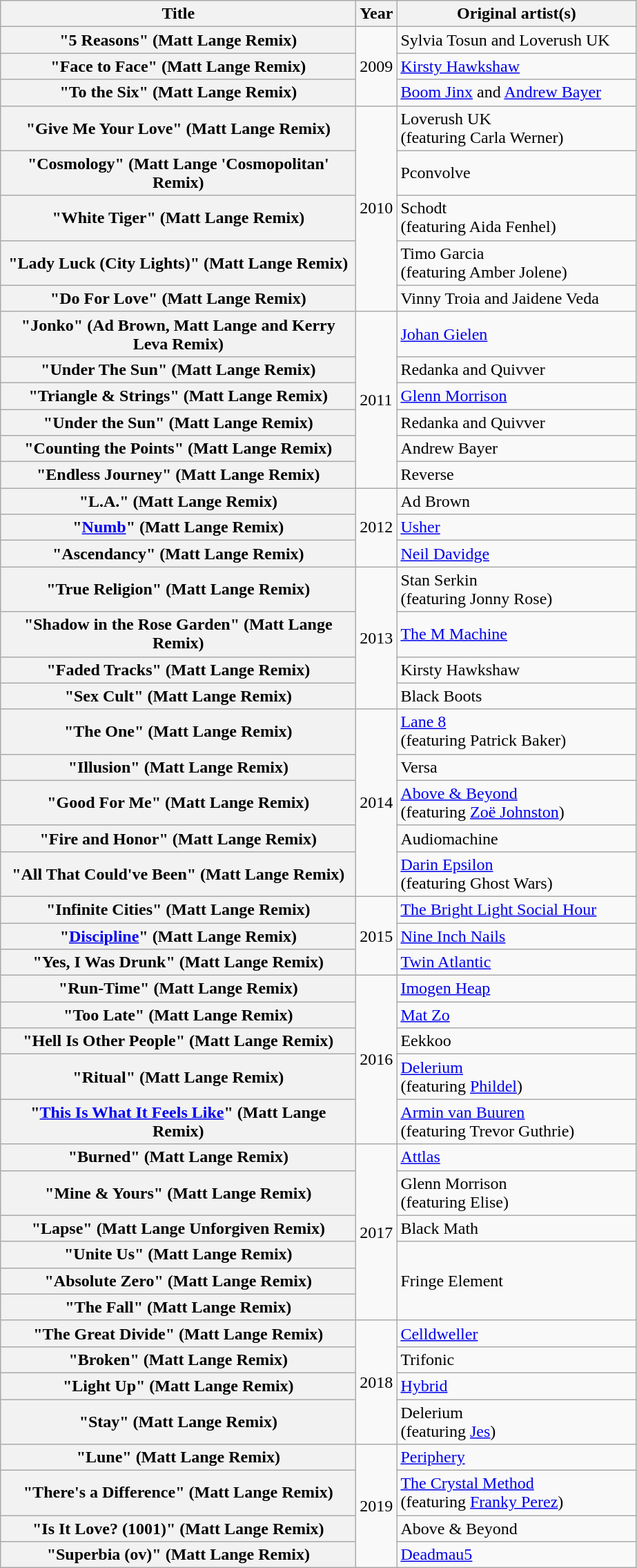<table class="wikitable plainrowheaders">
<tr>
<th style="width:21em;">Title</th>
<th style="width:2em;">Year</th>
<th style="width:14em;">Original artist(s)</th>
</tr>
<tr>
<th scope="row">"5 Reasons" (Matt Lange Remix)</th>
<td rowspan="3">2009</td>
<td>Sylvia Tosun and Loverush UK</td>
</tr>
<tr>
<th scope="row">"Face to Face" (Matt Lange Remix)</th>
<td><a href='#'>Kirsty Hawkshaw</a></td>
</tr>
<tr>
<th scope="row">"To the Six" (Matt Lange Remix)</th>
<td><a href='#'>Boom Jinx</a> and <a href='#'>Andrew Bayer</a></td>
</tr>
<tr>
<th scope="row">"Give Me Your Love" (Matt Lange Remix)</th>
<td rowspan="5">2010</td>
<td>Loverush UK <br><span>(featuring Carla Werner)</span></td>
</tr>
<tr>
<th scope="row">"Cosmology" (Matt Lange 'Cosmopolitan' Remix)</th>
<td>Pconvolve</td>
</tr>
<tr>
<th scope="row">"White Tiger" (Matt Lange Remix)</th>
<td>Schodt <br><span>(featuring Aida Fenhel)</span></td>
</tr>
<tr>
<th scope="row">"Lady Luck (City Lights)" (Matt Lange Remix)</th>
<td>Timo Garcia <br><span>(featuring Amber Jolene)</span></td>
</tr>
<tr>
<th scope="row">"Do For Love" (Matt Lange Remix)</th>
<td>Vinny Troia and Jaidene Veda</td>
</tr>
<tr>
<th scope="row">"Jonko" (Ad Brown, Matt Lange and Kerry Leva Remix)</th>
<td rowspan="6">2011</td>
<td><a href='#'>Johan Gielen</a></td>
</tr>
<tr>
<th scope="row">"Under The Sun" (Matt Lange Remix)</th>
<td>Redanka and Quivver</td>
</tr>
<tr>
<th scope="row">"Triangle & Strings" (Matt Lange Remix)</th>
<td><a href='#'>Glenn Morrison</a></td>
</tr>
<tr>
<th scope="row">"Under the Sun" (Matt Lange Remix)</th>
<td>Redanka and Quivver</td>
</tr>
<tr>
<th scope="row">"Counting the Points" (Matt Lange Remix)</th>
<td>Andrew Bayer</td>
</tr>
<tr>
<th scope="row">"Endless Journey" (Matt Lange Remix)</th>
<td>Reverse</td>
</tr>
<tr>
<th scope="row">"L.A." (Matt Lange Remix)</th>
<td rowspan="3">2012</td>
<td>Ad Brown</td>
</tr>
<tr>
<th scope="row">"<a href='#'>Numb</a>" (Matt Lange Remix)</th>
<td><a href='#'>Usher</a></td>
</tr>
<tr>
<th scope="row">"Ascendancy" (Matt Lange Remix)</th>
<td><a href='#'>Neil Davidge</a></td>
</tr>
<tr>
<th scope="row">"True Religion" (Matt Lange Remix)</th>
<td rowspan="4">2013</td>
<td>Stan Serkin <br><span>(featuring Jonny Rose)</span></td>
</tr>
<tr>
<th scope="row">"Shadow in the Rose Garden" (Matt Lange Remix)</th>
<td><a href='#'>The M Machine</a></td>
</tr>
<tr>
<th scope="row">"Faded Tracks" (Matt Lange Remix)</th>
<td>Kirsty Hawkshaw</td>
</tr>
<tr>
<th scope="row">"Sex Cult" (Matt Lange Remix)</th>
<td>Black Boots</td>
</tr>
<tr>
<th scope="row">"The One" (Matt Lange Remix)</th>
<td rowspan="5">2014</td>
<td><a href='#'>Lane 8</a> <br><span>(featuring Patrick Baker)</span></td>
</tr>
<tr>
<th scope="row">"Illusion" (Matt Lange Remix)</th>
<td>Versa</td>
</tr>
<tr>
<th scope="row">"Good For Me" (Matt Lange Remix)</th>
<td><a href='#'>Above & Beyond</a> <br><span>(featuring <a href='#'>Zoë Johnston</a>)</span></td>
</tr>
<tr>
<th scope="row">"Fire and Honor" (Matt Lange Remix)</th>
<td>Audiomachine</td>
</tr>
<tr>
<th scope="row">"All That Could've Been" (Matt Lange Remix)</th>
<td><a href='#'>Darin Epsilon</a> <br><span>(featuring Ghost Wars)</span></td>
</tr>
<tr>
<th scope="row">"Infinite Cities" (Matt Lange Remix)</th>
<td rowspan="3">2015</td>
<td><a href='#'>The Bright Light Social Hour</a></td>
</tr>
<tr>
<th scope="row">"<a href='#'>Discipline</a>" (Matt Lange Remix)</th>
<td><a href='#'>Nine Inch Nails</a></td>
</tr>
<tr>
<th scope="row">"Yes, I Was Drunk" (Matt Lange Remix)</th>
<td><a href='#'>Twin Atlantic</a></td>
</tr>
<tr>
<th scope="row">"Run-Time" (Matt Lange Remix)</th>
<td rowspan="5">2016</td>
<td><a href='#'>Imogen Heap</a></td>
</tr>
<tr>
<th scope="row">"Too Late" (Matt Lange Remix)</th>
<td><a href='#'>Mat Zo</a></td>
</tr>
<tr>
<th scope="row">"Hell Is Other People" (Matt Lange Remix)</th>
<td>Eekkoo</td>
</tr>
<tr>
<th scope="row">"Ritual" (Matt Lange Remix)</th>
<td><a href='#'>Delerium</a> <br><span>(featuring <a href='#'>Phildel</a>)</span></td>
</tr>
<tr>
<th scope="row">"<a href='#'>This Is What It Feels Like</a>" (Matt Lange Remix)</th>
<td><a href='#'>Armin van Buuren</a> <br><span>(featuring Trevor Guthrie)</span></td>
</tr>
<tr>
<th scope="row">"Burned" (Matt Lange Remix)</th>
<td rowspan="6">2017</td>
<td><a href='#'>Attlas</a></td>
</tr>
<tr>
<th scope="row">"Mine & Yours" (Matt Lange Remix)</th>
<td>Glenn Morrison <br><span>(featuring Elise)</span></td>
</tr>
<tr>
<th scope="row">"Lapse" (Matt Lange Unforgiven Remix)</th>
<td>Black Math</td>
</tr>
<tr>
<th scope="row">"Unite Us" (Matt Lange Remix)</th>
<td rowspan="3">Fringe Element</td>
</tr>
<tr>
<th scope="row">"Absolute Zero" (Matt Lange Remix)</th>
</tr>
<tr>
<th scope="row">"The Fall" (Matt Lange Remix)</th>
</tr>
<tr>
<th scope="row">"The Great Divide" (Matt Lange Remix)</th>
<td rowspan="4">2018</td>
<td><a href='#'>Celldweller</a></td>
</tr>
<tr>
<th scope="row">"Broken" (Matt Lange Remix)</th>
<td>Trifonic</td>
</tr>
<tr>
<th scope="row">"Light Up" (Matt Lange Remix)</th>
<td><a href='#'>Hybrid</a></td>
</tr>
<tr>
<th scope="row">"Stay" (Matt Lange Remix)</th>
<td>Delerium <br><span>(featuring <a href='#'>Jes</a>)</span></td>
</tr>
<tr>
<th scope="row">"Lune" (Matt Lange Remix)</th>
<td rowspan="4">2019</td>
<td><a href='#'>Periphery</a></td>
</tr>
<tr>
<th scope="row">"There's a Difference" (Matt Lange Remix)</th>
<td><a href='#'>The Crystal Method</a> <br><span>(featuring <a href='#'>Franky Perez</a>)</span></td>
</tr>
<tr>
<th scope="row">"Is It Love? (1001)" (Matt Lange Remix)</th>
<td>Above & Beyond</td>
</tr>
<tr>
<th scope="row">"Superbia (ov)" (Matt Lange Remix)</th>
<td><a href='#'>Deadmau5</a></td>
</tr>
</table>
